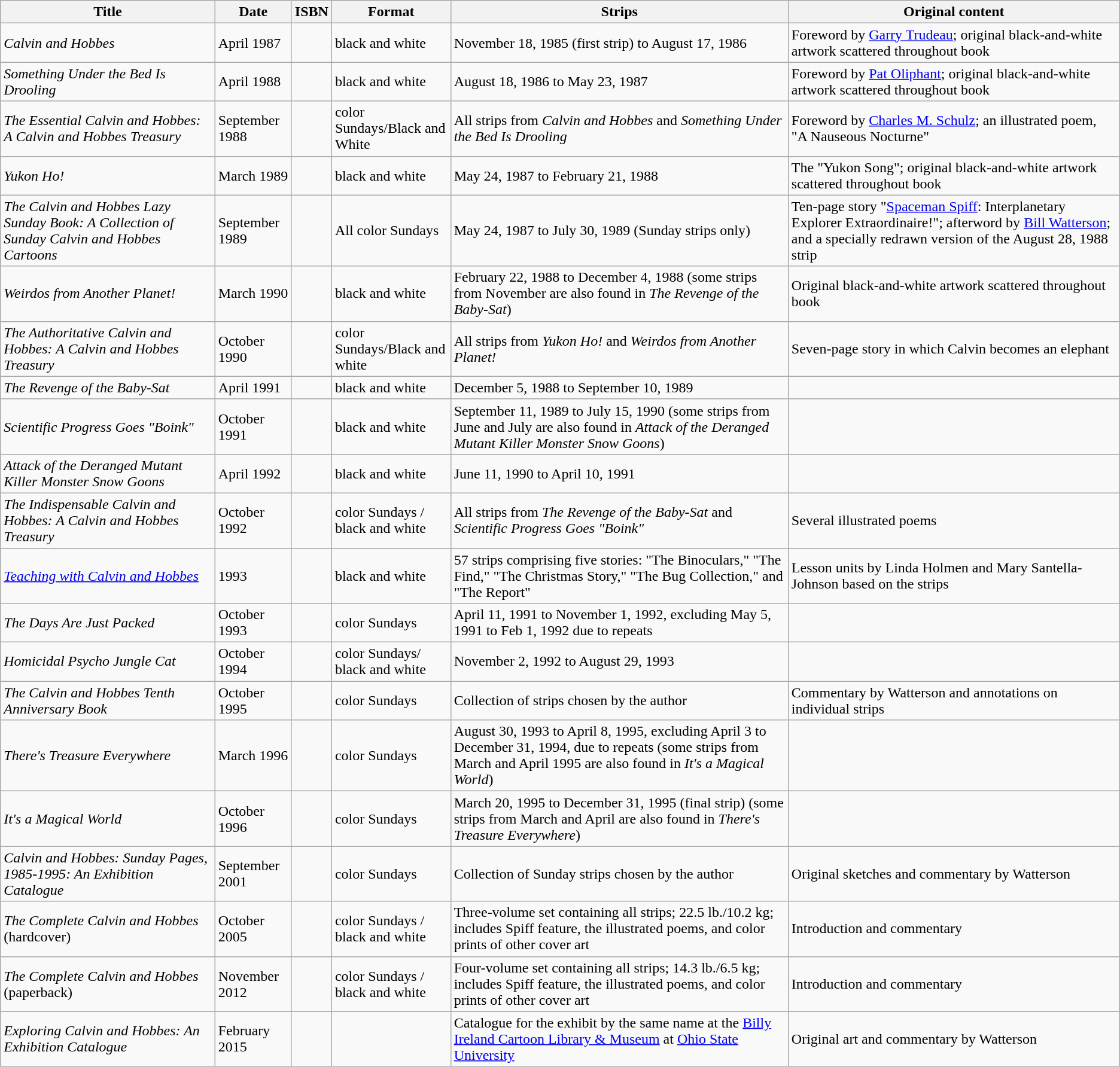<table class="wikitable">
<tr>
<th>Title</th>
<th>Date</th>
<th>ISBN</th>
<th>Format</th>
<th>Strips</th>
<th>Original content</th>
</tr>
<tr>
<td><em>Calvin and Hobbes</em></td>
<td>April 1987</td>
<td></td>
<td>black and white</td>
<td>November 18, 1985 (first strip) to August 17, 1986</td>
<td>Foreword by <a href='#'>Garry Trudeau</a>; original black-and-white artwork scattered throughout book</td>
</tr>
<tr>
<td><em>Something Under the Bed Is Drooling</em></td>
<td>April 1988</td>
<td></td>
<td>black and white</td>
<td>August 18, 1986 to May 23, 1987</td>
<td>Foreword by <a href='#'>Pat Oliphant</a>; original black-and-white artwork scattered throughout book</td>
</tr>
<tr>
<td><em>The Essential Calvin and Hobbes: A Calvin and Hobbes Treasury</em></td>
<td>September 1988</td>
<td></td>
<td>color Sundays/Black and White</td>
<td>All strips from <em>Calvin and Hobbes</em> and <em>Something Under the Bed Is Drooling</em></td>
<td>Foreword by <a href='#'>Charles M. Schulz</a>; an illustrated poem, "A Nauseous Nocturne"</td>
</tr>
<tr>
<td><em>Yukon Ho!</em></td>
<td>March 1989</td>
<td></td>
<td>black and white</td>
<td>May 24, 1987 to February 21, 1988</td>
<td>The "Yukon Song"; original black-and-white artwork scattered throughout book</td>
</tr>
<tr>
<td><em>The Calvin and Hobbes Lazy Sunday Book: A Collection of Sunday Calvin and Hobbes Cartoons</em></td>
<td>September 1989</td>
<td></td>
<td>All color Sundays</td>
<td>May 24, 1987 to July 30, 1989 (Sunday strips only)</td>
<td>Ten-page story "<a href='#'>Spaceman Spiff</a>: Interplanetary Explorer Extraordinaire!"; afterword by <a href='#'>Bill Watterson</a>; and a specially redrawn version of the August 28, 1988 strip</td>
</tr>
<tr>
<td><em>Weirdos from Another Planet!</em></td>
<td>March 1990</td>
<td></td>
<td>black and white</td>
<td>February 22, 1988 to December 4, 1988 (some strips from November are also found in <em>The Revenge of the Baby-Sat</em>)</td>
<td>Original black-and-white artwork scattered throughout book</td>
</tr>
<tr>
<td><em>The Authoritative Calvin and Hobbes: A Calvin and Hobbes Treasury</em></td>
<td>October 1990</td>
<td></td>
<td>color Sundays/Black and white</td>
<td>All strips from <em>Yukon Ho!</em> and <em>Weirdos from Another Planet!</em></td>
<td>Seven-page story in which Calvin becomes an elephant</td>
</tr>
<tr>
<td><em>The Revenge of the Baby-Sat</em></td>
<td>April 1991</td>
<td></td>
<td>black and white</td>
<td>December 5, 1988 to September 10, 1989</td>
<td></td>
</tr>
<tr>
<td><em>Scientific Progress Goes "Boink"</em></td>
<td>October 1991</td>
<td></td>
<td>black and white</td>
<td>September 11, 1989 to July 15, 1990 (some strips from June and July are also found in <em>Attack of the Deranged Mutant Killer Monster Snow Goons</em>)</td>
<td></td>
</tr>
<tr>
<td><em>Attack of the Deranged Mutant Killer Monster Snow Goons</em></td>
<td>April 1992</td>
<td></td>
<td>black and white</td>
<td>June 11, 1990 to April 10, 1991</td>
<td></td>
</tr>
<tr>
<td><em>The Indispensable Calvin and Hobbes: A Calvin and Hobbes Treasury</em></td>
<td>October 1992</td>
<td></td>
<td>color Sundays / black and white</td>
<td>All strips from <em>The Revenge of the Baby-Sat</em> and <em>Scientific Progress Goes "Boink"</em></td>
<td>Several illustrated poems</td>
</tr>
<tr>
<td><em><a href='#'>Teaching with Calvin and Hobbes</a></em></td>
<td>1993</td>
<td></td>
<td>black and white</td>
<td>57 strips comprising five stories: "The Binoculars," "The Find," "The Christmas Story," "The Bug Collection," and "The Report"</td>
<td>Lesson units by Linda Holmen and Mary Santella-Johnson based on the strips</td>
</tr>
<tr>
<td><em>The Days Are Just Packed</em></td>
<td>October 1993</td>
<td></td>
<td>color Sundays</td>
<td>April 11, 1991 to November 1, 1992, excluding May 5, 1991 to Feb 1, 1992 due to repeats</td>
<td></td>
</tr>
<tr>
<td><em>Homicidal Psycho Jungle Cat</em></td>
<td>October 1994</td>
<td></td>
<td>color Sundays/  black and white</td>
<td>November 2, 1992 to August 29, 1993</td>
<td></td>
</tr>
<tr>
<td><em>The Calvin and Hobbes Tenth Anniversary Book</em></td>
<td>October 1995</td>
<td></td>
<td>color Sundays</td>
<td>Collection of strips chosen by the author</td>
<td>Commentary by Watterson and annotations on individual strips</td>
</tr>
<tr>
<td><em>There's Treasure Everywhere</em></td>
<td>March 1996</td>
<td></td>
<td>color Sundays</td>
<td>August 30, 1993 to April 8, 1995, excluding April 3 to December 31, 1994, due to repeats (some strips from March and April 1995 are also found in <em>It's a Magical World</em>)</td>
<td></td>
</tr>
<tr>
<td><em>It's a Magical World</em></td>
<td>October 1996</td>
<td></td>
<td>color Sundays</td>
<td>March 20, 1995 to December 31, 1995 (final strip) (some strips from March and April are also found in <em>There's Treasure Everywhere</em>)</td>
<td></td>
</tr>
<tr>
<td><em>Calvin and Hobbes: Sunday Pages, 1985-1995: An Exhibition Catalogue</em></td>
<td>September 2001</td>
<td></td>
<td>color Sundays</td>
<td>Collection of Sunday strips chosen by the author</td>
<td>Original sketches and commentary by Watterson</td>
</tr>
<tr>
<td><em>The Complete Calvin and Hobbes</em> (hardcover)</td>
<td>October 2005</td>
<td></td>
<td>color Sundays / black and white</td>
<td>Three-volume set containing all strips; 22.5 lb./10.2 kg; includes Spiff feature, the illustrated poems, and color prints of other cover art</td>
<td>Introduction and commentary</td>
</tr>
<tr>
<td><em>The Complete Calvin and Hobbes</em> (paperback)</td>
<td>November 2012</td>
<td></td>
<td>color Sundays / black and white</td>
<td>Four-volume set containing all strips; 14.3 lb./6.5 kg; includes Spiff feature, the illustrated poems, and color prints of other cover art</td>
<td>Introduction and commentary</td>
</tr>
<tr>
<td><em>Exploring Calvin and Hobbes: An Exhibition Catalogue</em></td>
<td>February 2015</td>
<td></td>
<td></td>
<td>Catalogue for the exhibit by the same name at the <a href='#'>Billy Ireland Cartoon Library & Museum</a> at <a href='#'>Ohio State University</a></td>
<td>Original art and commentary by Watterson</td>
</tr>
</table>
